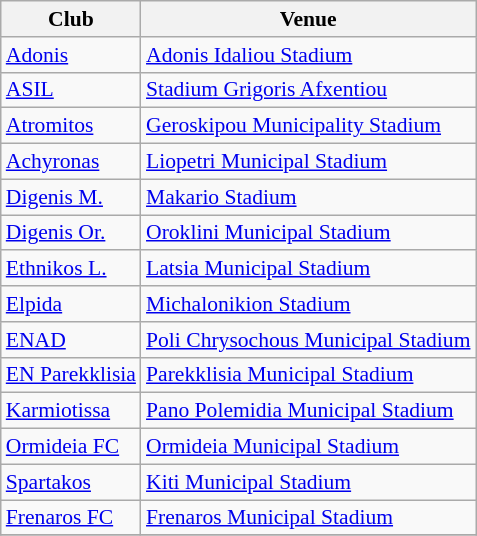<table class="wikitable" style="font-size:90%">
<tr>
<th>Club</th>
<th>Venue</th>
</tr>
<tr>
<td><a href='#'>Adonis</a></td>
<td><a href='#'>Adonis Idaliou Stadium</a></td>
</tr>
<tr>
<td><a href='#'>ASIL</a></td>
<td><a href='#'>Stadium Grigoris Afxentiou</a></td>
</tr>
<tr>
<td><a href='#'>Atromitos</a></td>
<td><a href='#'>Geroskipou Municipality Stadium</a></td>
</tr>
<tr>
<td><a href='#'>Achyronas</a></td>
<td><a href='#'>Liopetri Municipal Stadium</a></td>
</tr>
<tr>
<td><a href='#'>Digenis M.</a></td>
<td><a href='#'>Makario Stadium</a></td>
</tr>
<tr>
<td><a href='#'>Digenis Or.</a></td>
<td><a href='#'>Oroklini Municipal Stadium</a></td>
</tr>
<tr>
<td><a href='#'>Ethnikos L.</a></td>
<td><a href='#'>Latsia Municipal Stadium</a></td>
</tr>
<tr>
<td><a href='#'>Elpida</a></td>
<td><a href='#'>Michalonikion Stadium</a></td>
</tr>
<tr>
<td><a href='#'>ENAD</a></td>
<td><a href='#'>Poli Chrysochous Municipal Stadium</a></td>
</tr>
<tr>
<td><a href='#'>EN Parekklisia</a></td>
<td><a href='#'>Parekklisia Municipal Stadium</a></td>
</tr>
<tr>
<td><a href='#'>Karmiotissa</a></td>
<td><a href='#'>Pano Polemidia Municipal Stadium</a></td>
</tr>
<tr>
<td><a href='#'>Ormideia FC</a></td>
<td><a href='#'>Ormideia Municipal Stadium</a></td>
</tr>
<tr>
<td><a href='#'>Spartakos</a></td>
<td><a href='#'>Kiti Municipal Stadium</a></td>
</tr>
<tr>
<td><a href='#'>Frenaros FC</a></td>
<td><a href='#'>Frenaros Municipal Stadium</a></td>
</tr>
<tr>
</tr>
</table>
